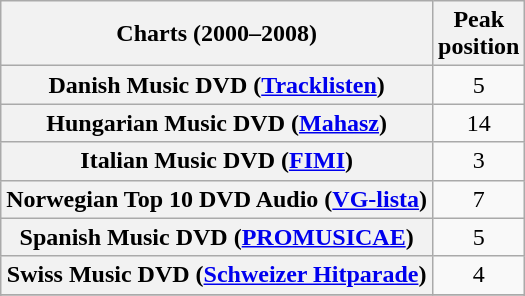<table class="wikitable sortable plainrowheaders">
<tr>
<th>Charts (2000–2008)</th>
<th>Peak<br>position</th>
</tr>
<tr>
<th scope="row">Danish Music DVD (<a href='#'>Tracklisten</a>)</th>
<td align="center">5</td>
</tr>
<tr>
<th scope="row">Hungarian Music DVD (<a href='#'>Mahasz</a>)</th>
<td align="center">14</td>
</tr>
<tr>
<th scope="row">Italian Music DVD (<a href='#'>FIMI</a>)</th>
<td align="center">3</td>
</tr>
<tr>
<th scope="row">Norwegian Top 10 DVD Audio (<a href='#'>VG-lista</a>)</th>
<td align="center">7</td>
</tr>
<tr>
<th scope="row">Spanish Music DVD (<a href='#'>PROMUSICAE</a>)</th>
<td align="center">5</td>
</tr>
<tr>
<th scope="row">Swiss Music DVD (<a href='#'>Schweizer Hitparade</a>)</th>
<td align="center">4</td>
</tr>
<tr>
</tr>
<tr>
</tr>
</table>
